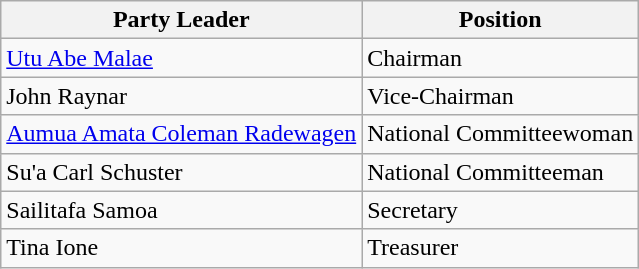<table class="wikitable">
<tr>
<th>Party Leader</th>
<th>Position</th>
</tr>
<tr>
<td><a href='#'>Utu Abe Malae</a></td>
<td>Chairman</td>
</tr>
<tr>
<td>John Raynar</td>
<td>Vice-Chairman</td>
</tr>
<tr>
<td><a href='#'>Aumua Amata Coleman Radewagen</a></td>
<td>National Committeewoman</td>
</tr>
<tr>
<td>Su'a Carl Schuster</td>
<td>National Committeeman</td>
</tr>
<tr>
<td>Sailitafa Samoa</td>
<td>Secretary</td>
</tr>
<tr>
<td>Tina Ione</td>
<td>Treasurer</td>
</tr>
</table>
